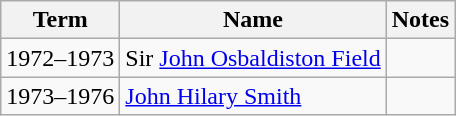<table class=wikitable>
<tr>
<th>Term</th>
<th>Name</th>
<th>Notes</th>
</tr>
<tr>
<td>1972–1973</td>
<td>Sir <a href='#'>John Osbaldiston Field</a></td>
<td></td>
</tr>
<tr>
<td>1973–1976</td>
<td><a href='#'>John Hilary Smith</a></td>
<td></td>
</tr>
</table>
